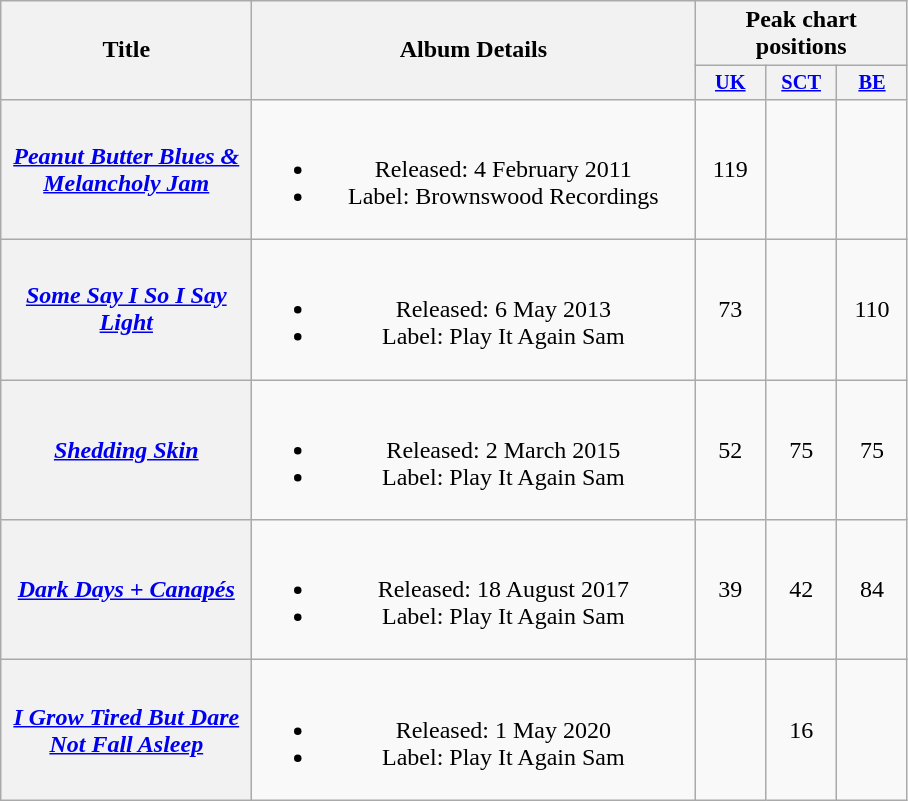<table class="wikitable plainrowheaders" style="text-align:center;">
<tr>
<th scope="col" rowspan="2" style="width:10em;">Title</th>
<th scope="col" rowspan="2" style="width:18em;">Album Details</th>
<th scope="col" colspan="3">Peak chart positions</th>
</tr>
<tr>
<th scope="col" style="width:3em;font-size:85%;"><a href='#'>UK</a><br></th>
<th scope="col" style="width:3em;font-size:85%;"><a href='#'>SCT</a><br></th>
<th scope="col" style="width:3em;font-size:85%;"><a href='#'>BE</a><br></th>
</tr>
<tr>
<th scope="row"><em><a href='#'>Peanut Butter Blues & Melancholy Jam</a></em></th>
<td><br><ul><li>Released: 4 February 2011</li><li>Label: Brownswood Recordings</li></ul></td>
<td>119</td>
<td></td>
<td></td>
</tr>
<tr>
<th scope="row"><em><a href='#'>Some Say I So I Say Light</a></em></th>
<td><br><ul><li>Released: 6 May 2013</li><li>Label: Play It Again Sam</li></ul></td>
<td>73</td>
<td></td>
<td>110</td>
</tr>
<tr>
<th scope="row"><em><a href='#'>Shedding Skin</a></em></th>
<td><br><ul><li>Released: 2 March 2015</li><li>Label: Play It Again Sam</li></ul></td>
<td>52</td>
<td>75</td>
<td>75</td>
</tr>
<tr>
<th scope="row"><em><a href='#'>Dark Days + Canapés</a></em></th>
<td><br><ul><li>Released: 18 August 2017</li><li>Label: Play It Again Sam</li></ul></td>
<td>39</td>
<td>42</td>
<td>84</td>
</tr>
<tr>
<th scope="row"><em><a href='#'>I Grow Tired But Dare Not Fall Asleep</a></em></th>
<td><br><ul><li>Released: 1 May 2020</li><li>Label: Play It Again Sam</li></ul></td>
<td></td>
<td>16</td>
<td></td>
</tr>
</table>
